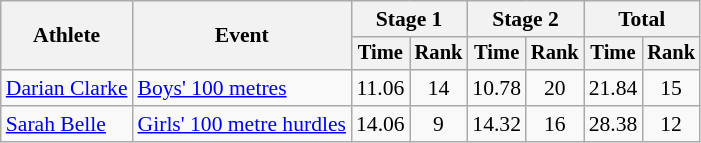<table class=wikitable style="font-size:90%">
<tr>
<th rowspan="2">Athlete</th>
<th rowspan="2">Event</th>
<th colspan="2">Stage 1</th>
<th colspan="2">Stage 2</th>
<th colspan="2">Total</th>
</tr>
<tr style="font-size:95%">
<th>Time</th>
<th>Rank</th>
<th>Time</th>
<th>Rank</th>
<th>Time</th>
<th>Rank</th>
</tr>
<tr align=center>
<td align=left><a href='#'>Darian Clarke</a></td>
<td align=left><a href='#'>Boys' 100 metres</a></td>
<td>11.06</td>
<td>14</td>
<td>10.78</td>
<td>20</td>
<td>21.84</td>
<td>15</td>
</tr>
<tr align=center>
<td align=left><a href='#'>Sarah Belle</a></td>
<td align=left><a href='#'>Girls' 100 metre hurdles</a></td>
<td>14.06</td>
<td>9</td>
<td>14.32</td>
<td>16</td>
<td>28.38</td>
<td>12</td>
</tr>
</table>
